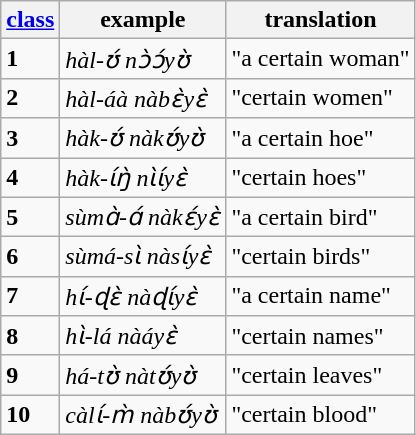<table class="wikitable">
<tr>
<th><a href='#'>class</a></th>
<th>example</th>
<th>translation</th>
</tr>
<tr>
<td><strong>1</strong></td>
<td><em>hàl-ʊ́ nɔ̀ɔ́yʊ̀</em></td>
<td>"a certain woman"</td>
</tr>
<tr>
<td><strong>2</strong></td>
<td><em>hàl-áà nàbɛ̀yɛ̀</em></td>
<td>"certain women"</td>
</tr>
<tr>
<td><strong>3</strong></td>
<td><em>hàk-ʊ́ nàkʊ́yʊ̀</em></td>
<td>"a certain hoe"</td>
</tr>
<tr>
<td><strong>4</strong></td>
<td><em>hàk-ɩ́ŋ̀ nɩ̀ɩ́yɛ̀</em></td>
<td>"certain hoes"</td>
</tr>
<tr>
<td><strong>5</strong></td>
<td><em>sùmɑ̀-ɑ́ nàkɛ́yɛ̀</em></td>
<td>"a certain bird"</td>
</tr>
<tr>
<td><strong>6</strong></td>
<td><em>sùmá-sɩ̀ nàsɩ́yɛ̀</em></td>
<td>"certain birds"</td>
</tr>
<tr>
<td><strong>7</strong></td>
<td><em>hɩ́-ɖɛ̀ nàɖɩ́yɛ̀</em></td>
<td>"a certain name"</td>
</tr>
<tr>
<td><strong>8</strong></td>
<td><em>hɩ̀-lá nàáyɛ̀</em></td>
<td>"certain names"</td>
</tr>
<tr>
<td><strong>9</strong></td>
<td><em>há-tʊ̀ nàtʊ́yʊ̀</em></td>
<td>"certain leaves"</td>
</tr>
<tr>
<td><strong>10</strong></td>
<td><em>càlɩ́-m̀ nàbʊ́yʊ̀</em></td>
<td>"certain blood"</td>
</tr>
</table>
